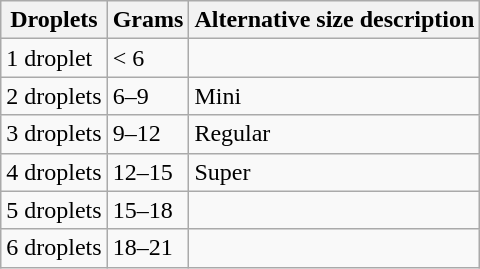<table class="wikitable">
<tr>
<th>Droplets</th>
<th>Grams</th>
<th>Alternative size description</th>
</tr>
<tr>
<td>1 droplet</td>
<td>< 6</td>
<td></td>
</tr>
<tr>
<td>2 droplets</td>
<td>6–9</td>
<td>Mini</td>
</tr>
<tr>
<td>3 droplets</td>
<td>9–12</td>
<td>Regular</td>
</tr>
<tr>
<td>4 droplets</td>
<td>12–15</td>
<td>Super</td>
</tr>
<tr>
<td>5 droplets</td>
<td>15–18</td>
<td></td>
</tr>
<tr>
<td>6 droplets</td>
<td>18–21</td>
<td></td>
</tr>
</table>
